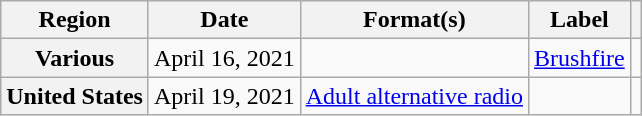<table class="wikitable plainrowheaders">
<tr>
<th scope="col">Region</th>
<th scope="col">Date</th>
<th scope="col">Format(s)</th>
<th scope="col">Label</th>
<th scope="col"></th>
</tr>
<tr>
<th scope="row">Various</th>
<td>April 16, 2021</td>
<td></td>
<td><a href='#'>Brushfire</a></td>
<td style="text-align:center;"></td>
</tr>
<tr>
<th scope="row">United States</th>
<td>April 19, 2021</td>
<td><a href='#'>Adult alternative radio</a></td>
<td></td>
<td style="text-align:center;"></td>
</tr>
</table>
